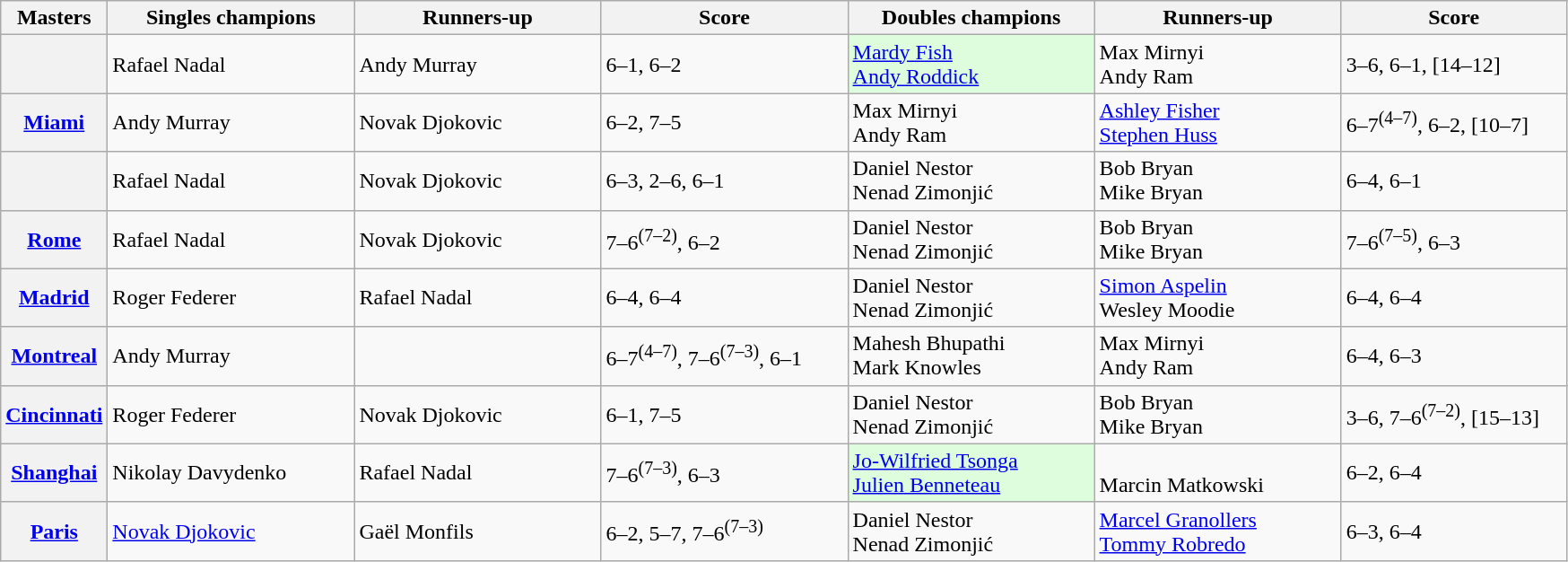<table class="wikitable plainrowheaders">
<tr>
<th scope="col">Masters</th>
<th scope="col" style="width:11em">Singles champions</th>
<th scope="col" style="width:11em">Runners-up</th>
<th scope="col" style="width:11em">Score</th>
<th scope="col" style="width:11em">Doubles champions</th>
<th scope="col" style="width:11em">Runners-up</th>
<th scope="col" style="width:10em">Score</th>
</tr>
<tr>
<th scope="row"><br></th>
<td> Rafael Nadal</td>
<td> Andy Murray</td>
<td>6–1, 6–2</td>
<td style="background-color: #ddfddd"> <a href='#'>Mardy Fish</a> <br> <a href='#'>Andy Roddick</a></td>
<td> Max Mirnyi <br>  Andy Ram</td>
<td>3–6, 6–1, [14–12]</td>
</tr>
<tr>
<th scope="row"><a href='#'><strong>Miami</strong></a><br></th>
<td> Andy Murray</td>
<td> Novak Djokovic</td>
<td>6–2, 7–5</td>
<td> Max Mirnyi <br>  Andy Ram</td>
<td> <a href='#'>Ashley Fisher</a> <br>  <a href='#'>Stephen Huss</a></td>
<td>6–7<sup>(4–7)</sup>, 6–2, [10–7]</td>
</tr>
<tr>
<th scope="row"><br></th>
<td> Rafael Nadal</td>
<td> Novak Djokovic</td>
<td>6–3, 2–6, 6–1</td>
<td> Daniel Nestor <br>  Nenad Zimonjić</td>
<td> Bob Bryan <br>  Mike Bryan</td>
<td>6–4, 6–1</td>
</tr>
<tr>
<th scope="row"><a href='#'><strong>Rome</strong></a><br></th>
<td> Rafael Nadal</td>
<td> Novak Djokovic</td>
<td>7–6<sup>(7–2)</sup>, 6–2</td>
<td> Daniel Nestor <br>  Nenad Zimonjić</td>
<td> Bob Bryan <br>  Mike Bryan</td>
<td>7–6<sup>(7–5)</sup>, 6–3</td>
</tr>
<tr>
<th scope="row"><a href='#'><strong>Madrid</strong></a><br></th>
<td> Roger Federer</td>
<td> Rafael Nadal</td>
<td>6–4, 6–4</td>
<td> Daniel Nestor <br>  Nenad Zimonjić</td>
<td> <a href='#'>Simon Aspelin</a> <br>  Wesley Moodie</td>
<td>6–4, 6–4</td>
</tr>
<tr>
<th scope="row"><a href='#'><strong>Montreal</strong></a><br></th>
<td> Andy Murray</td>
<td></td>
<td>6–7<sup>(4–7)</sup>, 7–6<sup>(7–3)</sup>, 6–1</td>
<td> Mahesh Bhupathi <br>  Mark Knowles</td>
<td> Max Mirnyi <br>  Andy Ram</td>
<td>6–4, 6–3</td>
</tr>
<tr>
<th scope="row"><a href='#'><strong>Cincinnati</strong></a><br></th>
<td> Roger Federer</td>
<td> Novak Djokovic</td>
<td>6–1, 7–5</td>
<td> Daniel Nestor<br>  Nenad Zimonjić</td>
<td> Bob Bryan <br>  Mike Bryan</td>
<td>3–6, 7–6<sup>(7–2)</sup>, [15–13]</td>
</tr>
<tr>
<th scope="row"><a href='#'><strong>Shanghai</strong></a><br></th>
<td> Nikolay Davydenko</td>
<td> Rafael Nadal</td>
<td>7–6<sup>(7–3)</sup>, 6–3</td>
<td style="background-color: #ddfddd"> <a href='#'>Jo-Wilfried Tsonga</a> <br>  <a href='#'>Julien Benneteau</a></td>
<td><br>  Marcin Matkowski</td>
<td>6–2, 6–4</td>
</tr>
<tr>
<th scope="row"><a href='#'><strong>Paris</strong></a><br></th>
<td> <a href='#'>Novak Djokovic</a></td>
<td> Gaël Monfils</td>
<td>6–2, 5–7, 7–6<sup>(7–3)</sup></td>
<td> Daniel Nestor <br>  Nenad Zimonjić</td>
<td> <a href='#'>Marcel Granollers</a><br>  <a href='#'>Tommy Robredo</a></td>
<td>6–3, 6–4</td>
</tr>
</table>
